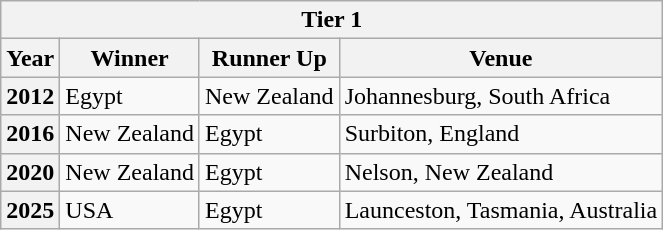<table class="wikitable">
<tr>
<th colspan= "4">Tier 1</th>
</tr>
<tr>
<th>Year</th>
<th>Winner</th>
<th>Runner Up</th>
<th>Venue</th>
</tr>
<tr>
<th>2012</th>
<td> Egypt</td>
<td> New Zealand</td>
<td>Johannesburg, South Africa</td>
</tr>
<tr>
<th>2016</th>
<td> New Zealand</td>
<td> Egypt</td>
<td>Surbiton, England</td>
</tr>
<tr>
<th>2020</th>
<td> New Zealand</td>
<td> Egypt</td>
<td>Nelson, New Zealand</td>
</tr>
<tr>
<th>2025</th>
<td> USA</td>
<td> Egypt</td>
<td>Launceston, Tasmania, Australia</td>
</tr>
</table>
